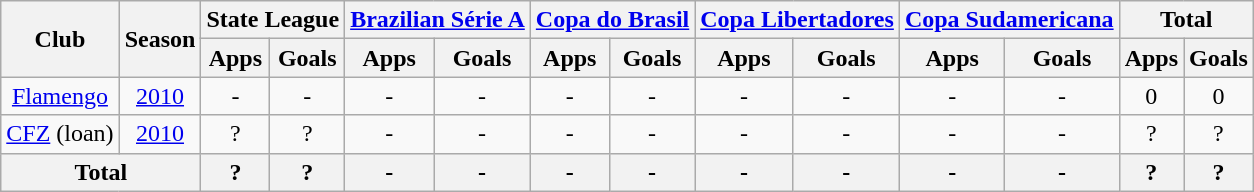<table class="wikitable" style="text-align: center;">
<tr>
<th rowspan="2">Club</th>
<th rowspan="2">Season</th>
<th colspan="2">State League</th>
<th colspan="2"><a href='#'>Brazilian Série A</a></th>
<th colspan="2"><a href='#'>Copa do Brasil</a></th>
<th colspan="2"><a href='#'>Copa Libertadores</a></th>
<th colspan="2"><a href='#'>Copa Sudamericana</a></th>
<th colspan="2">Total</th>
</tr>
<tr>
<th>Apps</th>
<th>Goals</th>
<th>Apps</th>
<th>Goals</th>
<th>Apps</th>
<th>Goals</th>
<th>Apps</th>
<th>Goals</th>
<th>Apps</th>
<th>Goals</th>
<th>Apps</th>
<th>Goals</th>
</tr>
<tr>
<td rowspan="1" valign="center"><a href='#'>Flamengo</a></td>
<td><a href='#'>2010</a></td>
<td>-</td>
<td>-</td>
<td>-</td>
<td>-</td>
<td>-</td>
<td>-</td>
<td>-</td>
<td>-</td>
<td>-</td>
<td>-</td>
<td>0</td>
<td>0</td>
</tr>
<tr>
<td rowspan="1" valign="center"><a href='#'>CFZ</a> (loan)</td>
<td><a href='#'>2010</a></td>
<td>?</td>
<td>?</td>
<td>-</td>
<td>-</td>
<td>-</td>
<td>-</td>
<td>-</td>
<td>-</td>
<td>-</td>
<td>-</td>
<td>?</td>
<td>?</td>
</tr>
<tr>
<th colspan="2"><strong>Total</strong></th>
<th>?</th>
<th>?</th>
<th>-</th>
<th>-</th>
<th>-</th>
<th>-</th>
<th>-</th>
<th>-</th>
<th>-</th>
<th>-</th>
<th>?</th>
<th>?</th>
</tr>
</table>
